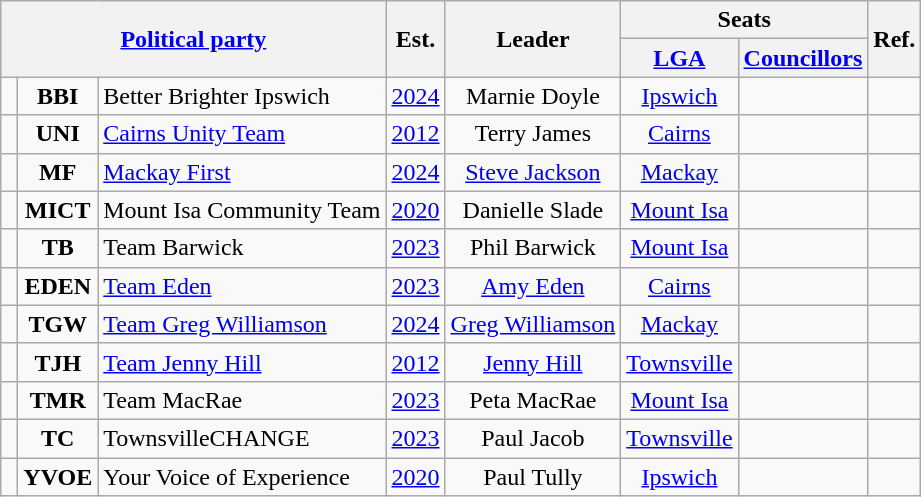<table class="wikitable" style="text-align:center">
<tr>
<th colspan="3" rowspan="2"><a href='#'>Political party</a></th>
<th rowspan="2">Est.</th>
<th rowspan="2">Leader</th>
<th colspan="2">Seats</th>
<th rowspan="2">Ref.</th>
</tr>
<tr>
<th><a href='#'>LGA</a></th>
<th><a href='#'>Councillors</a></th>
</tr>
<tr>
<td> </td>
<td><strong>BBI</strong></td>
<td style="text-align:left;">Better Brighter Ipswich</td>
<td><a href='#'>2024</a></td>
<td>Marnie Doyle</td>
<td><a href='#'>Ipswich</a></td>
<td></td>
<td></td>
</tr>
<tr>
<td> </td>
<td><strong>UNI</strong></td>
<td style="text-align:left;"><a href='#'>Cairns Unity Team</a></td>
<td><a href='#'>2012</a></td>
<td>Terry James</td>
<td><a href='#'>Cairns</a></td>
<td></td>
<td></td>
</tr>
<tr>
<td> </td>
<td><strong>MF</strong></td>
<td style="text-align:left;"><a href='#'>Mackay First</a></td>
<td><a href='#'>2024</a></td>
<td><a href='#'>Steve Jackson</a></td>
<td><a href='#'>Mackay</a></td>
<td></td>
<td></td>
</tr>
<tr>
<td> </td>
<td><strong>MICT</strong></td>
<td style="text-align:left;">Mount Isa Community Team</td>
<td><a href='#'>2020</a></td>
<td>Danielle Slade</td>
<td><a href='#'>Mount Isa</a></td>
<td></td>
<td></td>
</tr>
<tr>
<td> </td>
<td><strong>TB</strong></td>
<td style="text-align:left;">Team Barwick</td>
<td><a href='#'>2023</a></td>
<td>Phil Barwick</td>
<td><a href='#'>Mount Isa</a></td>
<td></td>
<td></td>
</tr>
<tr>
<td> </td>
<td><strong>EDEN</strong></td>
<td style="text-align:left;"><a href='#'>Team Eden</a></td>
<td><a href='#'>2023</a></td>
<td><a href='#'>Amy Eden</a></td>
<td><a href='#'>Cairns</a></td>
<td></td>
<td></td>
</tr>
<tr>
<td> </td>
<td><strong>TGW</strong></td>
<td style="text-align:left;"><a href='#'>Team Greg Williamson</a></td>
<td><a href='#'>2024</a></td>
<td><a href='#'>Greg Williamson</a></td>
<td><a href='#'>Mackay</a></td>
<td></td>
<td></td>
</tr>
<tr>
<td> </td>
<td><strong>TJH</strong></td>
<td style="text-align:left;"><a href='#'>Team Jenny Hill</a></td>
<td><a href='#'>2012</a></td>
<td><a href='#'>Jenny Hill</a></td>
<td><a href='#'>Townsville</a></td>
<td></td>
<td></td>
</tr>
<tr>
<td> </td>
<td><strong>TMR</strong></td>
<td style="text-align:left;">Team MacRae</td>
<td><a href='#'>2023</a></td>
<td>Peta MacRae</td>
<td><a href='#'>Mount Isa</a></td>
<td></td>
<td></td>
</tr>
<tr>
<td> </td>
<td><strong>TC</strong></td>
<td style="text-align:left;">TownsvilleCHANGE</td>
<td><a href='#'>2023</a></td>
<td>Paul Jacob</td>
<td><a href='#'>Townsville</a></td>
<td></td>
<td></td>
</tr>
<tr>
<td> </td>
<td><strong>YVOE</strong></td>
<td style="text-align:left;">Your Voice of Experience</td>
<td><a href='#'>2020</a></td>
<td>Paul Tully</td>
<td><a href='#'>Ipswich</a></td>
<td></td>
<td></td>
</tr>
</table>
